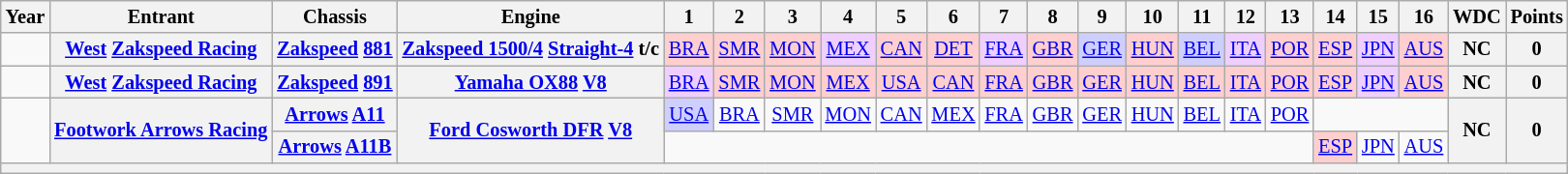<table class="wikitable" style="text-align:center; font-size:85%">
<tr>
<th>Year</th>
<th>Entrant</th>
<th>Chassis</th>
<th>Engine</th>
<th>1</th>
<th>2</th>
<th>3</th>
<th>4</th>
<th>5</th>
<th>6</th>
<th>7</th>
<th>8</th>
<th>9</th>
<th>10</th>
<th>11</th>
<th>12</th>
<th>13</th>
<th>14</th>
<th>15</th>
<th>16</th>
<th>WDC</th>
<th>Points</th>
</tr>
<tr>
<td></td>
<th nowrap><a href='#'>West</a> <a href='#'>Zakspeed Racing</a></th>
<th nowrap><a href='#'>Zakspeed</a> <a href='#'>881</a></th>
<th nowrap><a href='#'>Zakspeed 1500/4</a> <a href='#'>Straight-4</a> t/c</th>
<td style="background:#FFCFCF;"><a href='#'>BRA</a><br></td>
<td style="background:#FFCFCF;"><a href='#'>SMR</a><br></td>
<td style="background:#FFCFCF;"><a href='#'>MON</a><br></td>
<td style="background:#EFCFFF;"><a href='#'>MEX</a><br></td>
<td style="background:#FFCFCF;"><a href='#'>CAN</a><br></td>
<td style="background:#FFCFCF;"><a href='#'>DET</a><br></td>
<td style="background:#EFCFFF;"><a href='#'>FRA</a><br></td>
<td style="background:#FFCFCF;"><a href='#'>GBR</a><br></td>
<td style="background:#CFCFFF;"><a href='#'>GER</a><br></td>
<td style="background:#FFCFCF;"><a href='#'>HUN</a><br></td>
<td style="background:#CFCFFF;"><a href='#'>BEL</a><br></td>
<td style="background:#EFCFFF;"><a href='#'>ITA</a><br></td>
<td style="background:#FFCFCF;"><a href='#'>POR</a><br></td>
<td style="background:#FFCFCF;"><a href='#'>ESP</a><br></td>
<td style="background:#EFCFFF;"><a href='#'>JPN</a><br></td>
<td style="background:#FFCFCF;"><a href='#'>AUS</a><br></td>
<th>NC</th>
<th>0</th>
</tr>
<tr>
<td></td>
<th nowrap><a href='#'>West</a> <a href='#'>Zakspeed Racing</a></th>
<th nowrap><a href='#'>Zakspeed</a> <a href='#'>891</a></th>
<th nowrap><a href='#'>Yamaha OX88</a> <a href='#'>V8</a></th>
<td style="background:#EFCFFF;"><a href='#'>BRA</a><br></td>
<td style="background:#FFCFCF;"><a href='#'>SMR</a><br></td>
<td style="background:#FFCFCF;"><a href='#'>MON</a><br></td>
<td style="background:#FFCFCF;"><a href='#'>MEX</a><br></td>
<td style="background:#FFCFCF;"><a href='#'>USA</a><br></td>
<td style="background:#FFCFCF;"><a href='#'>CAN</a><br></td>
<td style="background:#FFCFCF;"><a href='#'>FRA</a><br></td>
<td style="background:#FFCFCF;"><a href='#'>GBR</a><br></td>
<td style="background:#FFCFCF;"><a href='#'>GER</a><br></td>
<td style="background:#FFCFCF;"><a href='#'>HUN</a><br></td>
<td style="background:#FFCFCF;"><a href='#'>BEL</a><br></td>
<td style="background:#FFCFCF;"><a href='#'>ITA</a><br></td>
<td style="background:#FFCFCF;"><a href='#'>POR</a><br></td>
<td style="background:#FFCFCF;"><a href='#'>ESP</a><br></td>
<td style="background:#EFCFFF;"><a href='#'>JPN</a><br></td>
<td style="background:#FFCFCF;"><a href='#'>AUS</a><br></td>
<th>NC</th>
<th>0</th>
</tr>
<tr>
<td rowspan=2></td>
<th rowspan=2 nowrap><a href='#'>Footwork Arrows Racing</a></th>
<th nowrap><a href='#'>Arrows</a> <a href='#'>A11</a></th>
<th rowspan=2 nowrap><a href='#'>Ford Cosworth DFR</a> <a href='#'>V8</a></th>
<td style="background:#CFCFFF;"><a href='#'>USA</a><br></td>
<td><a href='#'>BRA</a></td>
<td><a href='#'>SMR</a></td>
<td><a href='#'>MON</a></td>
<td><a href='#'>CAN</a></td>
<td><a href='#'>MEX</a></td>
<td><a href='#'>FRA</a></td>
<td><a href='#'>GBR</a></td>
<td><a href='#'>GER</a></td>
<td><a href='#'>HUN</a></td>
<td><a href='#'>BEL</a></td>
<td><a href='#'>ITA</a></td>
<td><a href='#'>POR</a></td>
<td colspan=3></td>
<th rowspan=2>NC</th>
<th rowspan=2>0</th>
</tr>
<tr>
<th nowrap><a href='#'>Arrows</a> <a href='#'>A11B</a></th>
<td colspan=13></td>
<td style="background:#FFCFCF;"><a href='#'>ESP</a><br></td>
<td><a href='#'>JPN</a></td>
<td><a href='#'>AUS</a></td>
</tr>
<tr>
<th colspan="22"></th>
</tr>
</table>
